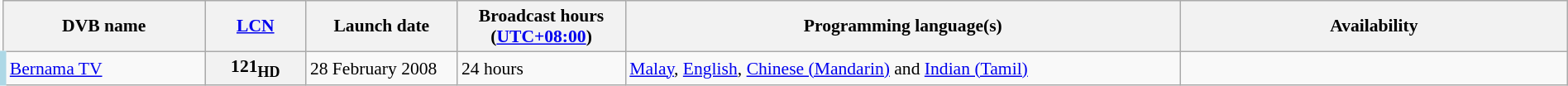<table class="wikitable" style="font-size:90%; width:100%;">
<tr>
<th width="12%">DVB name</th>
<th width="6%"><a href='#'>LCN</a></th>
<th width="9%">Launch date</th>
<th width="10%">Broadcast hours (<a href='#'>UTC+08:00</a>)</th>
<th width="33%">Programming language(s)</th>
<th width="23%">Availability</th>
</tr>
<tr>
<td style="border-left: 5px solid lightblue;"><a href='#'>Bernama TV</a></td>
<th>121<sub>HD</sub></th>
<td>28 February 2008</td>
<td>24 hours</td>
<td><a href='#'>Malay</a>, <a href='#'>English</a>, <a href='#'>Chinese (Mandarin)</a> and <a href='#'>Indian (Tamil)</a></td>
<td></td>
</tr>
</table>
